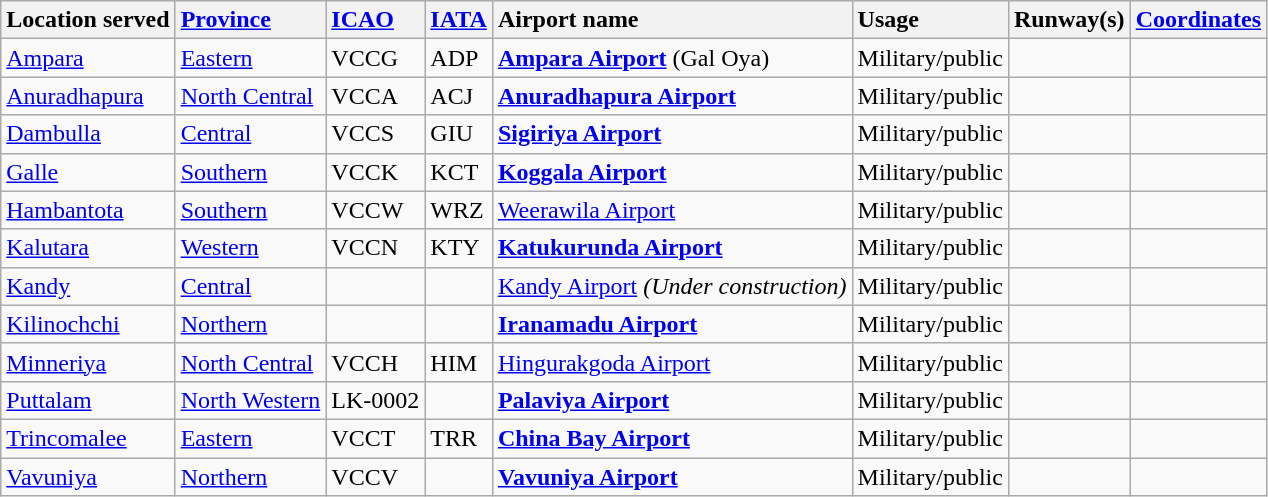<table class="wikitable sortable" border="1" style="text-align:left;">
<tr valign=baseline>
<th style="text-align:left;">Location served</th>
<th style="text-align:left;"><a href='#'>Province</a></th>
<th style="text-align:left;"><a href='#'>ICAO</a></th>
<th style="text-align:left;"><a href='#'>IATA</a></th>
<th style="text-align:left;">Airport name</th>
<th style="text-align:left;">Usage</th>
<th style="text-align:left;">Runway(s)</th>
<th style="text-align:left;"><a href='#'>Coordinates</a></th>
</tr>
<tr valign=top>
<td><a href='#'>Ampara</a></td>
<td><a href='#'>Eastern</a></td>
<td>VCCG</td>
<td>ADP</td>
<td><strong><a href='#'>Ampara Airport</a></strong> (Gal Oya)</td>
<td>Military/public</td>
<td></td>
<td></td>
</tr>
<tr>
<td><a href='#'>Anuradhapura</a></td>
<td><a href='#'>North Central</a></td>
<td>VCCA</td>
<td>ACJ</td>
<td><strong><a href='#'>Anuradhapura Airport</a></strong></td>
<td>Military/public</td>
<td></td>
<td></td>
</tr>
<tr>
<td><a href='#'>Dambulla</a></td>
<td><a href='#'>Central</a></td>
<td>VCCS</td>
<td>GIU</td>
<td><strong><a href='#'>Sigiriya Airport</a></strong></td>
<td>Military/public</td>
<td></td>
<td></td>
</tr>
<tr>
<td><a href='#'>Galle</a></td>
<td><a href='#'>Southern</a></td>
<td>VCCK</td>
<td>KCT</td>
<td><strong><a href='#'>Koggala Airport</a></strong></td>
<td>Military/public</td>
<td></td>
<td></td>
</tr>
<tr>
<td><a href='#'>Hambantota</a></td>
<td><a href='#'>Southern</a></td>
<td>VCCW</td>
<td>WRZ</td>
<td><a href='#'>Weerawila Airport</a></td>
<td>Military/public</td>
<td></td>
<td></td>
</tr>
<tr>
<td><a href='#'>Kalutara</a></td>
<td><a href='#'>Western</a></td>
<td>VCCN</td>
<td>KTY</td>
<td><strong><a href='#'>Katukurunda Airport</a></strong></td>
<td>Military/public</td>
<td></td>
<td></td>
</tr>
<tr>
<td><a href='#'>Kandy</a></td>
<td><a href='#'>Central</a></td>
<td></td>
<td></td>
<td><a href='#'>Kandy Airport</a> <em>(Under construction)</em></td>
<td>Military/public</td>
<td></td>
<td></td>
</tr>
<tr>
<td><a href='#'>Kilinochchi</a></td>
<td><a href='#'>Northern</a></td>
<td></td>
<td></td>
<td><strong><a href='#'>Iranamadu Airport</a></strong></td>
<td>Military/public</td>
<td></td>
<td></td>
</tr>
<tr>
<td><a href='#'>Minneriya</a></td>
<td><a href='#'>North Central</a></td>
<td>VCCH</td>
<td>HIM</td>
<td><a href='#'>Hingurakgoda Airport</a></td>
<td>Military/public</td>
<td></td>
<td></td>
</tr>
<tr>
<td><a href='#'>Puttalam</a></td>
<td><a href='#'>North Western</a></td>
<td>LK-0002</td>
<td></td>
<td><strong><a href='#'>Palaviya Airport</a></strong></td>
<td>Military/public</td>
<td></td>
<td></td>
</tr>
<tr>
<td><a href='#'>Trincomalee</a></td>
<td><a href='#'>Eastern</a></td>
<td>VCCT</td>
<td>TRR</td>
<td><strong><a href='#'>China Bay Airport</a></strong></td>
<td>Military/public</td>
<td></td>
<td></td>
</tr>
<tr>
<td><a href='#'>Vavuniya</a></td>
<td><a href='#'>Northern</a></td>
<td>VCCV</td>
<td></td>
<td><strong><a href='#'>Vavuniya Airport</a></strong></td>
<td>Military/public</td>
<td></td>
<td></td>
</tr>
</table>
